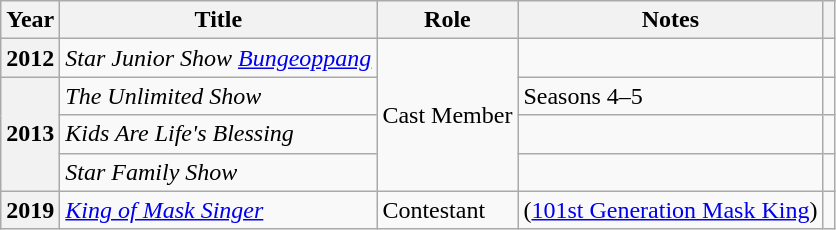<table class="wikitable plainrowheaders sortable">
<tr>
<th scope="col">Year</th>
<th scope="col">Title</th>
<th scope="col">Role</th>
<th scope="col">Notes</th>
<th scope="col" class="unsortable"></th>
</tr>
<tr>
<th scope="row">2012</th>
<td><em>Star Junior Show <a href='#'>Bungeoppang</a></em></td>
<td rowspan="4">Cast Member</td>
<td></td>
<td style="text-align:center"></td>
</tr>
<tr>
<th scope="row" rowspan="3">2013</th>
<td><em>The Unlimited Show</em></td>
<td>Seasons 4–5</td>
<td style="text-align:center"></td>
</tr>
<tr>
<td><em>Kids Are Life's Blessing</em></td>
<td></td>
<td style="text-align:center"></td>
</tr>
<tr>
<td><em>Star Family Show</em></td>
<td></td>
<td style="text-align:center"></td>
</tr>
<tr>
<th scope="row">2019</th>
<td><em><a href='#'>King of Mask Singer</a></em></td>
<td>Contestant</td>
<td>(<a href='#'>101st Generation Mask King</a>)</td>
<td style="text-align:center"></td>
</tr>
</table>
